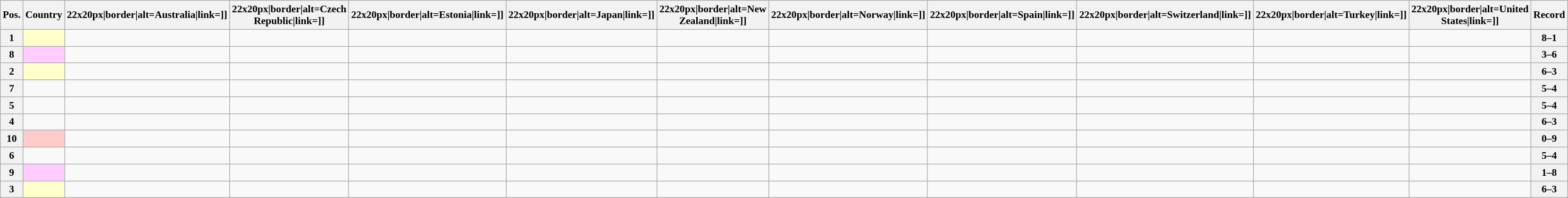<table class="wikitable sortable nowrap" style="text-align:center; font-size:0.9em">
<tr>
<th>Pos.</th>
<th>Country</th>
<th [[Image:>22x20px|border|alt=Australia|link=]]</th>
<th [[Image:>22x20px|border|alt=Czech Republic|link=]]</th>
<th [[Image:>22x20px|border|alt=Estonia|link=]]</th>
<th [[Image:>22x20px|border|alt=Japan|link=]]</th>
<th [[Image:>22x20px|border|alt=New Zealand|link=]]</th>
<th [[Image:>22x20px|border|alt=Norway|link=]]</th>
<th [[Image:>22x20px|border|alt=Spain|link=]]</th>
<th [[Image:>22x20px|border|alt=Switzerland|link=]]</th>
<th [[Image:>22x20px|border|alt=Turkey|link=]]</th>
<th [[Image:>22x20px|border|alt=United States|link=]]</th>
<th>Record</th>
</tr>
<tr>
<th>1</th>
<td style="text-align:left; background:#ffffcc;"></td>
<td></td>
<td></td>
<td></td>
<td></td>
<td></td>
<td></td>
<td></td>
<td></td>
<td></td>
<td></td>
<th>8–1</th>
</tr>
<tr>
<th>8</th>
<td style="text-align:left; background:#ffccff;"></td>
<td></td>
<td></td>
<td></td>
<td></td>
<td></td>
<td></td>
<td></td>
<td></td>
<td></td>
<td></td>
<th>3–6</th>
</tr>
<tr>
<th>2</th>
<td style="text-align:left; background:#ffffcc;"></td>
<td></td>
<td></td>
<td></td>
<td></td>
<td></td>
<td></td>
<td></td>
<td></td>
<td></td>
<td></td>
<th>6–3</th>
</tr>
<tr>
<th>7</th>
<td style="text-align:left;"></td>
<td></td>
<td></td>
<td></td>
<td></td>
<td></td>
<td></td>
<td></td>
<td></td>
<td></td>
<td></td>
<th>5–4</th>
</tr>
<tr>
<th>5</th>
<td style="text-align:left;"></td>
<td></td>
<td></td>
<td></td>
<td></td>
<td></td>
<td></td>
<td></td>
<td></td>
<td></td>
<td></td>
<th>5–4</th>
</tr>
<tr>
<th>4</th>
<td style="text-align:left;"></td>
<td></td>
<td></td>
<td></td>
<td></td>
<td></td>
<td></td>
<td></td>
<td></td>
<td></td>
<td></td>
<th>6–3</th>
</tr>
<tr>
<th>10</th>
<td style="text-align:left; background:#ffcccc;"></td>
<td></td>
<td></td>
<td></td>
<td></td>
<td></td>
<td></td>
<td></td>
<td></td>
<td></td>
<td></td>
<th>0–9</th>
</tr>
<tr>
<th>6</th>
<td style="text-align:left;"></td>
<td></td>
<td></td>
<td></td>
<td></td>
<td></td>
<td></td>
<td></td>
<td></td>
<td></td>
<td></td>
<th>5–4</th>
</tr>
<tr>
<th>9</th>
<td style="text-align:left; background:#ffccff;"></td>
<td></td>
<td></td>
<td></td>
<td></td>
<td></td>
<td></td>
<td></td>
<td></td>
<td></td>
<td></td>
<th>1–8</th>
</tr>
<tr>
<th>3</th>
<td style="text-align:left; background:#ffffcc;"></td>
<td></td>
<td></td>
<td></td>
<td></td>
<td></td>
<td></td>
<td></td>
<td></td>
<td></td>
<td></td>
<th>6–3</th>
</tr>
</table>
